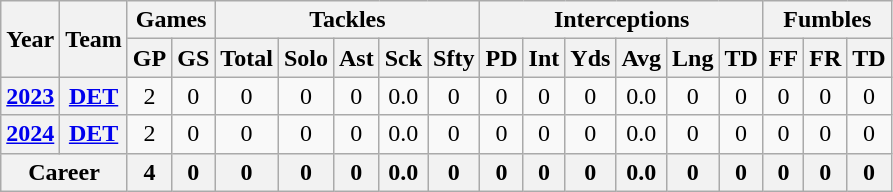<table class="wikitable" style="text-align:center;">
<tr>
<th rowspan="2">Year</th>
<th rowspan="2">Team</th>
<th colspan="2">Games</th>
<th colspan="5">Tackles</th>
<th colspan="6">Interceptions</th>
<th colspan="3">Fumbles</th>
</tr>
<tr>
<th>GP</th>
<th>GS</th>
<th>Total</th>
<th>Solo</th>
<th>Ast</th>
<th>Sck</th>
<th>Sfty</th>
<th>PD</th>
<th>Int</th>
<th>Yds</th>
<th>Avg</th>
<th>Lng</th>
<th>TD</th>
<th>FF</th>
<th>FR</th>
<th>TD</th>
</tr>
<tr>
<th><a href='#'>2023</a></th>
<th><a href='#'>DET</a></th>
<td>2</td>
<td>0</td>
<td>0</td>
<td>0</td>
<td>0</td>
<td>0.0</td>
<td>0</td>
<td>0</td>
<td>0</td>
<td>0</td>
<td>0.0</td>
<td>0</td>
<td>0</td>
<td>0</td>
<td>0</td>
<td>0</td>
</tr>
<tr>
<th><a href='#'>2024</a></th>
<th><a href='#'>DET</a></th>
<td>2</td>
<td>0</td>
<td>0</td>
<td>0</td>
<td>0</td>
<td>0.0</td>
<td>0</td>
<td>0</td>
<td>0</td>
<td>0</td>
<td>0.0</td>
<td>0</td>
<td>0</td>
<td>0</td>
<td>0</td>
<td>0</td>
</tr>
<tr>
<th colspan="2">Career</th>
<th>4</th>
<th>0</th>
<th>0</th>
<th>0</th>
<th>0</th>
<th>0.0</th>
<th>0</th>
<th>0</th>
<th>0</th>
<th>0</th>
<th>0.0</th>
<th>0</th>
<th>0</th>
<th>0</th>
<th>0</th>
<th>0</th>
</tr>
</table>
